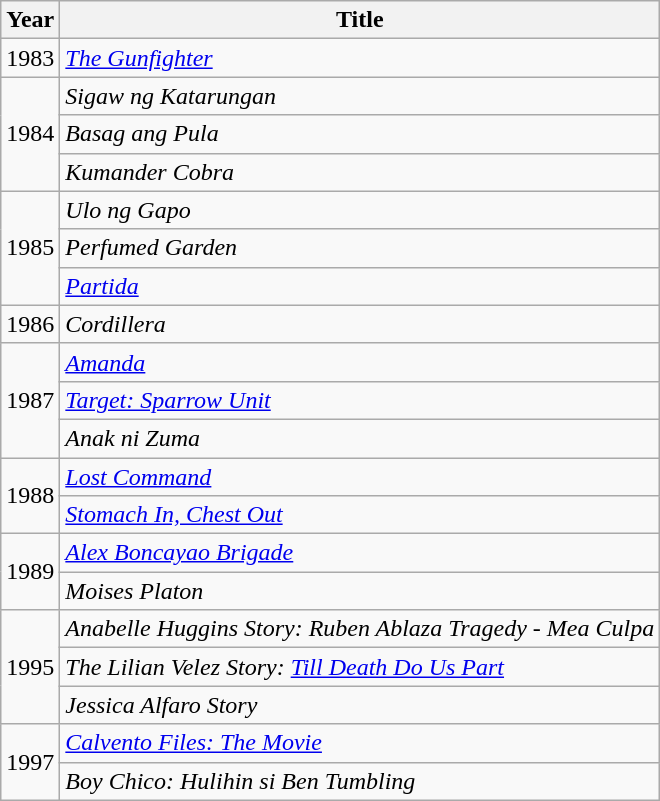<table class="wikitable">
<tr>
<th>Year</th>
<th>Title</th>
</tr>
<tr>
<td>1983</td>
<td><em><a href='#'>The Gunfighter</a></em></td>
</tr>
<tr>
<td rowspan="3">1984</td>
<td><em>Sigaw ng Katarungan</em></td>
</tr>
<tr>
<td><em>Basag ang Pula</em></td>
</tr>
<tr>
<td><em>Kumander Cobra</em></td>
</tr>
<tr>
<td rowspan="3">1985</td>
<td><em>Ulo ng Gapo</em></td>
</tr>
<tr>
<td><em>Perfumed Garden</em></td>
</tr>
<tr>
<td><em><a href='#'>Partida</a></em></td>
</tr>
<tr>
<td>1986</td>
<td><em>Cordillera</em></td>
</tr>
<tr>
<td rowspan="3">1987</td>
<td><em><a href='#'>Amanda</a></em></td>
</tr>
<tr>
<td><em><a href='#'>Target: Sparrow Unit</a></em></td>
</tr>
<tr>
<td><em>Anak ni Zuma</em></td>
</tr>
<tr>
<td rowspan="2">1988</td>
<td><em><a href='#'>Lost Command</a></em></td>
</tr>
<tr>
<td><em><a href='#'>Stomach In, Chest Out</a></em></td>
</tr>
<tr>
<td rowspan="2">1989</td>
<td><em><a href='#'>Alex Boncayao Brigade</a></em></td>
</tr>
<tr>
<td><em>Moises Platon</em></td>
</tr>
<tr>
<td rowspan="3">1995</td>
<td><em>Anabelle Huggins Story: Ruben Ablaza Tragedy - Mea Culpa</em></td>
</tr>
<tr>
<td><em>The Lilian Velez Story: <a href='#'>Till Death Do Us Part</a></em></td>
</tr>
<tr>
<td><em>Jessica Alfaro Story</em></td>
</tr>
<tr>
<td rowspan="2">1997</td>
<td><em><a href='#'>Calvento Files: The Movie</a></em></td>
</tr>
<tr>
<td><em>Boy Chico: Hulihin si Ben Tumbling</em></td>
</tr>
</table>
